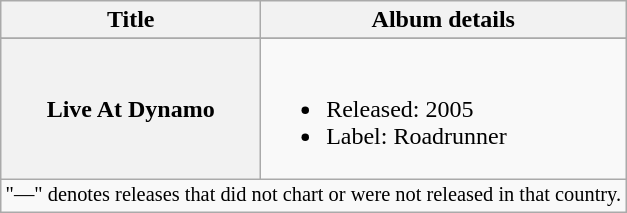<table class="wikitable plainrowheaders">
<tr>
<th rowspan="1" scope="col">Title</th>
<th rowspan="1" scope="col">Album details</th>
</tr>
<tr>
</tr>
<tr>
<th scope="row">Live At Dynamo</th>
<td><br><ul><li>Released: 2005</li><li>Label: Roadrunner</li></ul></td>
</tr>
<tr>
<td colspan="2" align="center" style="font-size:85%">"—" denotes releases that did not chart or were not released in that country.</td>
</tr>
</table>
